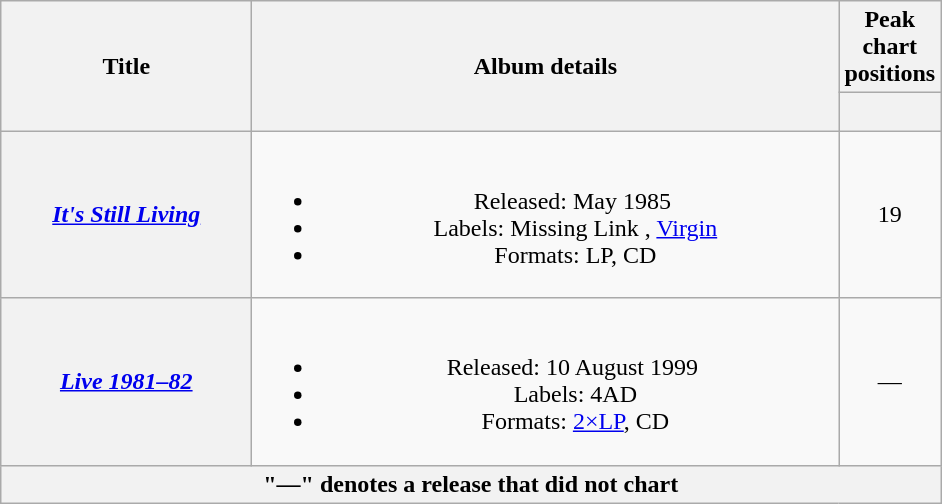<table class="wikitable plainrowheaders" style="text-align:center">
<tr>
<th scope="col" rowspan="2" style="width:10em">Title</th>
<th scope="col" rowspan="2" style="width:24em">Album details</th>
<th scope="col" colspan="1">Peak chart positions</th>
</tr>
<tr>
<th scope="col" style="width:2em"><br></th>
</tr>
<tr>
<th scope="row"><em><a href='#'>It's Still Living</a></em></th>
<td><br><ul><li>Released: May 1985 </li><li>Labels: Missing Link , <a href='#'>Virgin</a> </li><li>Formats: LP, CD</li></ul></td>
<td>19</td>
</tr>
<tr>
<th scope="row"><em><a href='#'>Live 1981–82</a></em></th>
<td><br><ul><li>Released: 10 August 1999 </li><li>Labels: 4AD </li><li>Formats: <a href='#'>2×LP</a>, CD</li></ul></td>
<td>—</td>
</tr>
<tr>
<th scope="row" colspan="4" style="text-align:center">"—" denotes a release that did not chart</th>
</tr>
</table>
